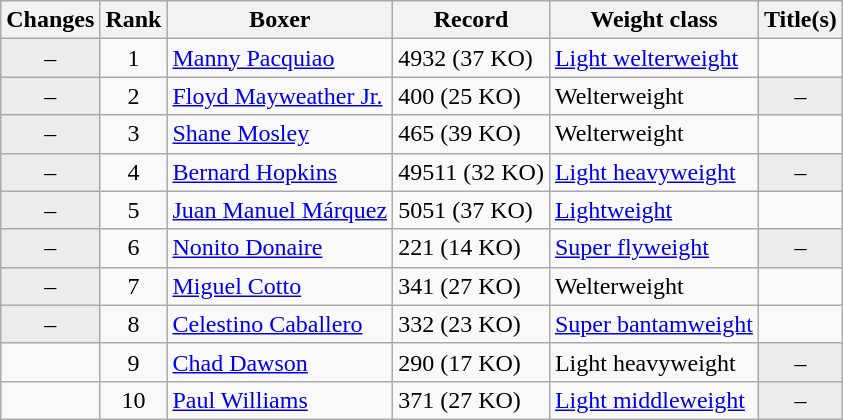<table class="wikitable ">
<tr>
<th>Changes</th>
<th>Rank</th>
<th>Boxer</th>
<th>Record</th>
<th>Weight class</th>
<th>Title(s)</th>
</tr>
<tr>
<td align=center bgcolor=#ECECEC>–</td>
<td align=center>1</td>
<td><a href='#'>Manny Pacquiao</a></td>
<td>4932 (37 KO)</td>
<td><a href='#'>Light welterweight</a></td>
<td></td>
</tr>
<tr>
<td align=center bgcolor=#ECECEC>–</td>
<td align=center>2</td>
<td><a href='#'>Floyd Mayweather Jr.</a></td>
<td>400 (25 KO)</td>
<td>Welterweight</td>
<td align=center bgcolor=#ECECEC data-sort-value="Z">–</td>
</tr>
<tr>
<td align=center bgcolor=#ECECEC>–</td>
<td align=center>3</td>
<td><a href='#'>Shane Mosley</a></td>
<td>465 (39 KO)</td>
<td>Welterweight</td>
<td></td>
</tr>
<tr>
<td align=center bgcolor=#ECECEC>–</td>
<td align=center>4</td>
<td><a href='#'>Bernard Hopkins</a></td>
<td>49511 (32 KO)</td>
<td><a href='#'>Light heavyweight</a></td>
<td align=center bgcolor=#ECECEC data-sort-value="Z">–</td>
</tr>
<tr>
<td align=center bgcolor=#ECECEC>–</td>
<td align=center>5</td>
<td><a href='#'>Juan Manuel Márquez</a></td>
<td>5051 (37 KO)</td>
<td><a href='#'>Lightweight</a></td>
<td></td>
</tr>
<tr>
<td align=center bgcolor=#ECECEC>–</td>
<td align=center>6</td>
<td><a href='#'>Nonito Donaire</a></td>
<td>221 (14 KO)</td>
<td><a href='#'>Super flyweight</a></td>
<td align=center bgcolor=#ECECEC data-sort-value="Z">–</td>
</tr>
<tr>
<td align=center bgcolor=#ECECEC>–</td>
<td align=center>7</td>
<td><a href='#'>Miguel Cotto</a></td>
<td>341 (27 KO)</td>
<td>Welterweight</td>
<td></td>
</tr>
<tr>
<td align=center bgcolor=#ECECEC>–</td>
<td align=center>8</td>
<td><a href='#'>Celestino Caballero</a></td>
<td>332 (23 KO)</td>
<td><a href='#'>Super bantamweight</a></td>
<td></td>
</tr>
<tr>
<td align=center></td>
<td align=center>9</td>
<td><a href='#'>Chad Dawson</a></td>
<td>290 (17 KO)</td>
<td>Light heavyweight</td>
<td align=center bgcolor=#ECECEC data-sort-value="Z">–</td>
</tr>
<tr>
<td align=center></td>
<td align=center>10</td>
<td><a href='#'>Paul Williams</a></td>
<td>371 (27 KO)</td>
<td><a href='#'>Light middleweight</a></td>
<td align=center bgcolor=#ECECEC data-sort-value="Z">–</td>
</tr>
</table>
